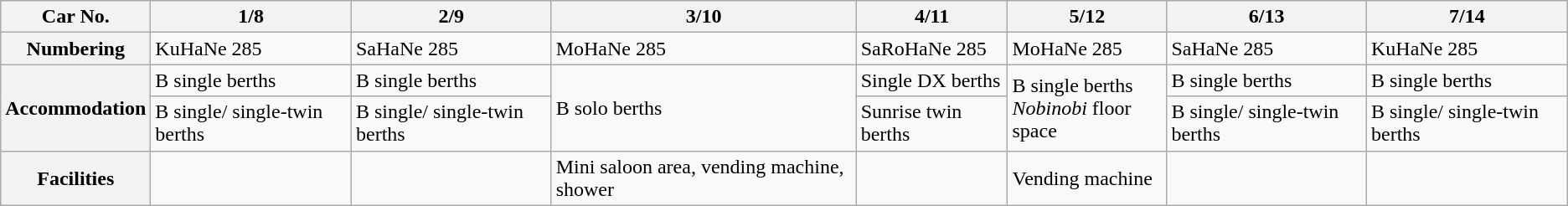<table class="wikitable">
<tr>
<th>Car No.</th>
<th>1/8</th>
<th>2/9</th>
<th>3/10</th>
<th>4/11</th>
<th>5/12</th>
<th>6/13</th>
<th>7/14</th>
</tr>
<tr>
<th>Numbering</th>
<td>KuHaNe 285</td>
<td>SaHaNe 285</td>
<td>MoHaNe 285</td>
<td>SaRoHaNe 285</td>
<td>MoHaNe 285</td>
<td>SaHaNe 285</td>
<td>KuHaNe 285</td>
</tr>
<tr>
<th rowspan=2>Accommodation</th>
<td>B single berths</td>
<td>B single berths</td>
<td rowspan=2>B solo berths</td>
<td>Single DX berths</td>
<td rowspan=2>B single berths<br><em>Nobinobi</em> floor space</td>
<td>B single berths</td>
<td>B single berths</td>
</tr>
<tr>
<td>B single/ single-twin berths</td>
<td>B single/ single-twin berths</td>
<td>Sunrise twin berths</td>
<td>B single/ single-twin berths</td>
<td>B single/ single-twin berths</td>
</tr>
<tr>
<th>Facilities</th>
<td> </td>
<td> </td>
<td>Mini saloon area, vending machine, shower</td>
<td> </td>
<td>Vending machine</td>
<td> </td>
<td> </td>
</tr>
</table>
